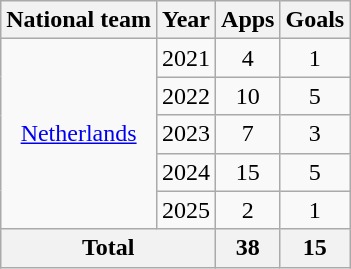<table class="wikitable" style="text-align: center;">
<tr>
<th>National team</th>
<th>Year</th>
<th>Apps</th>
<th>Goals</th>
</tr>
<tr>
<td rowspan="5"><a href='#'>Netherlands</a></td>
<td>2021</td>
<td>4</td>
<td>1</td>
</tr>
<tr>
<td>2022</td>
<td>10</td>
<td>5</td>
</tr>
<tr>
<td>2023</td>
<td>7</td>
<td>3</td>
</tr>
<tr>
<td>2024</td>
<td>15</td>
<td>5</td>
</tr>
<tr>
<td>2025</td>
<td>2</td>
<td>1</td>
</tr>
<tr>
<th colspan="2">Total</th>
<th>38</th>
<th>15</th>
</tr>
</table>
